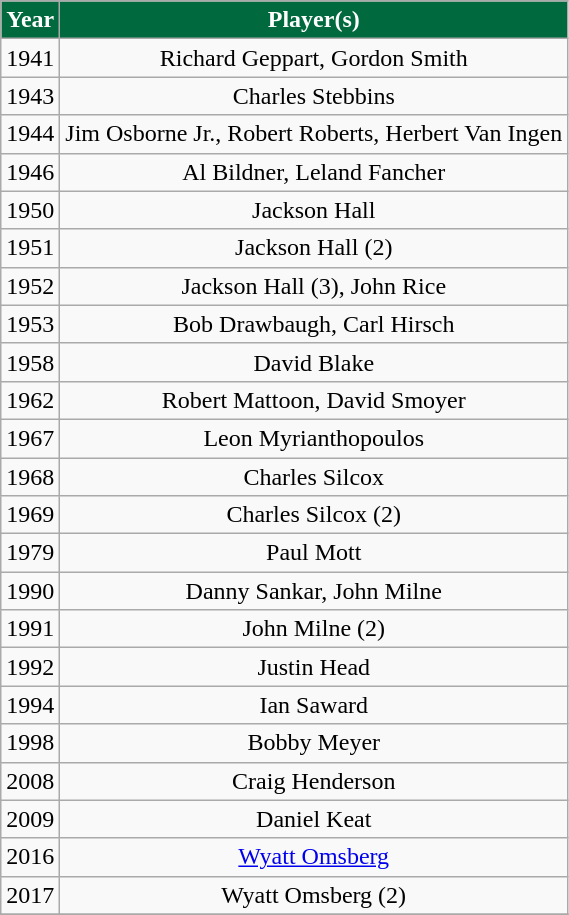<table class="wikitable collapsible collapsed" border="1">
<tr align="center">
<th style="background:#00693e; color:White;">Year</th>
<th style="background:#00693e; color:White;">Player(s)</th>
</tr>
<tr style="text-align:center;">
<td>1941</td>
<td>Richard Geppart, Gordon Smith</td>
</tr>
<tr style="text-align:center;">
<td>1943</td>
<td>Charles Stebbins</td>
</tr>
<tr style="text-align:center;">
<td>1944</td>
<td>Jim Osborne Jr., Robert Roberts, Herbert Van Ingen</td>
</tr>
<tr style="text-align:center;">
<td>1946</td>
<td>Al Bildner, Leland Fancher</td>
</tr>
<tr style="text-align:center;">
<td>1950</td>
<td>Jackson Hall</td>
</tr>
<tr style="text-align:center;">
<td>1951</td>
<td>Jackson Hall (2)</td>
</tr>
<tr style="text-align:center;">
<td>1952</td>
<td>Jackson Hall (3), John Rice</td>
</tr>
<tr style="text-align:center;">
<td>1953</td>
<td>Bob Drawbaugh, Carl Hirsch</td>
</tr>
<tr style="text-align:center;">
<td>1958</td>
<td>David Blake</td>
</tr>
<tr style="text-align:center;">
<td>1962</td>
<td>Robert Mattoon, David Smoyer</td>
</tr>
<tr style="text-align:center;">
<td>1967</td>
<td>Leon Myrianthopoulos</td>
</tr>
<tr style="text-align:center;">
<td>1968</td>
<td>Charles Silcox</td>
</tr>
<tr style="text-align:center;">
<td>1969</td>
<td>Charles Silcox (2)</td>
</tr>
<tr style="text-align:center;">
<td>1979</td>
<td>Paul Mott</td>
</tr>
<tr style="text-align:center;">
<td>1990</td>
<td>Danny Sankar, John Milne</td>
</tr>
<tr style="text-align:center;">
<td>1991</td>
<td>John Milne (2)</td>
</tr>
<tr style="text-align:center;">
<td>1992</td>
<td>Justin Head</td>
</tr>
<tr style="text-align:center;">
<td>1994</td>
<td>Ian Saward</td>
</tr>
<tr style="text-align:center;">
<td>1998</td>
<td>Bobby Meyer</td>
</tr>
<tr style="text-align:center;">
<td>2008</td>
<td>Craig Henderson</td>
</tr>
<tr style="text-align:center;">
<td>2009</td>
<td>Daniel Keat</td>
</tr>
<tr style="text-align:center;">
<td>2016</td>
<td><a href='#'>Wyatt Omsberg</a></td>
</tr>
<tr style="text-align:center;">
<td>2017</td>
<td>Wyatt Omsberg (2)</td>
</tr>
<tr>
</tr>
</table>
